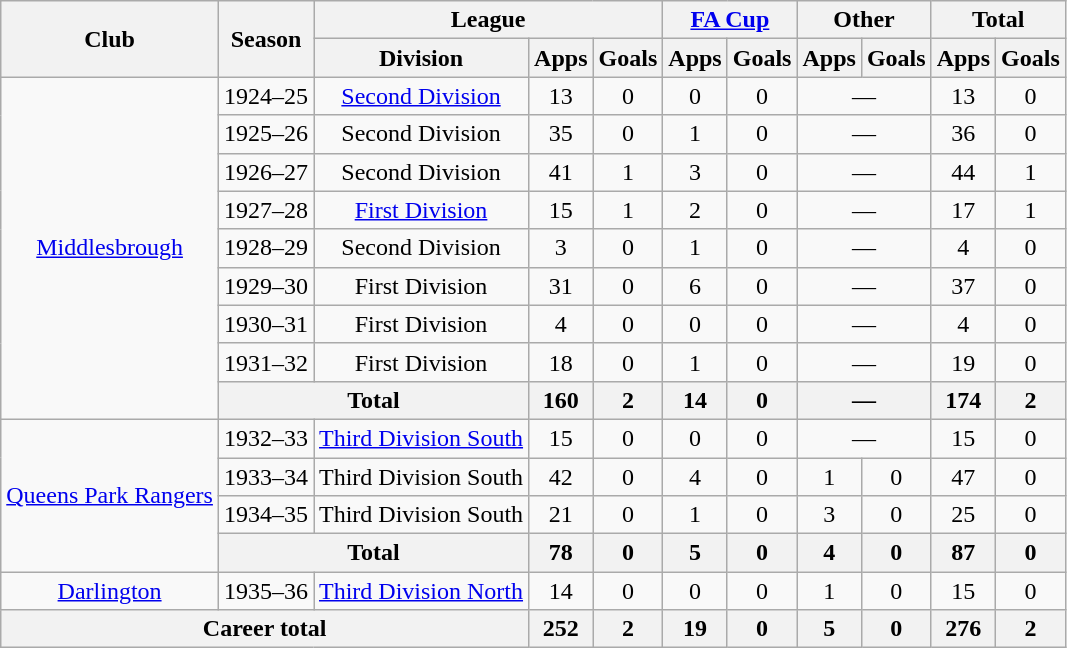<table class="wikitable" style="text-align:center;">
<tr>
<th rowspan="2">Club</th>
<th rowspan="2">Season</th>
<th colspan="3">League</th>
<th colspan="2"><a href='#'>FA Cup</a></th>
<th colspan="2">Other</th>
<th colspan="2">Total</th>
</tr>
<tr>
<th>Division</th>
<th>Apps</th>
<th>Goals</th>
<th>Apps</th>
<th>Goals</th>
<th>Apps</th>
<th>Goals</th>
<th>Apps</th>
<th>Goals</th>
</tr>
<tr>
<td rowspan="9"><a href='#'>Middlesbrough</a></td>
<td>1924–25</td>
<td><a href='#'>Second Division</a></td>
<td>13</td>
<td>0</td>
<td>0</td>
<td>0</td>
<td colspan="2">—</td>
<td>13</td>
<td>0</td>
</tr>
<tr>
<td>1925–26</td>
<td>Second Division</td>
<td>35</td>
<td>0</td>
<td>1</td>
<td>0</td>
<td colspan="2">—</td>
<td>36</td>
<td>0</td>
</tr>
<tr>
<td>1926–27</td>
<td>Second Division</td>
<td>41</td>
<td>1</td>
<td>3</td>
<td>0</td>
<td colspan="2">—</td>
<td>44</td>
<td>1</td>
</tr>
<tr>
<td>1927–28</td>
<td><a href='#'>First Division</a></td>
<td>15</td>
<td>1</td>
<td>2</td>
<td>0</td>
<td colspan="2">—</td>
<td>17</td>
<td>1</td>
</tr>
<tr>
<td>1928–29</td>
<td>Second Division</td>
<td>3</td>
<td>0</td>
<td>1</td>
<td>0</td>
<td colspan="2">—</td>
<td>4</td>
<td>0</td>
</tr>
<tr>
<td>1929–30</td>
<td>First Division</td>
<td>31</td>
<td>0</td>
<td>6</td>
<td>0</td>
<td colspan="2">—</td>
<td>37</td>
<td>0</td>
</tr>
<tr>
<td>1930–31</td>
<td>First Division</td>
<td>4</td>
<td>0</td>
<td>0</td>
<td>0</td>
<td colspan="2">—</td>
<td>4</td>
<td>0</td>
</tr>
<tr>
<td>1931–32</td>
<td>First Division</td>
<td>18</td>
<td>0</td>
<td>1</td>
<td>0</td>
<td colspan="2">—</td>
<td>19</td>
<td>0</td>
</tr>
<tr>
<th colspan="2">Total</th>
<th>160</th>
<th>2</th>
<th>14</th>
<th>0</th>
<th colspan="2">—</th>
<th>174</th>
<th>2</th>
</tr>
<tr>
<td rowspan="4"><a href='#'>Queens Park Rangers</a></td>
<td>1932–33</td>
<td><a href='#'>Third Division South</a></td>
<td>15</td>
<td>0</td>
<td>0</td>
<td>0</td>
<td colspan="2">—</td>
<td>15</td>
<td>0</td>
</tr>
<tr>
<td>1933–34</td>
<td>Third Division South</td>
<td>42</td>
<td>0</td>
<td>4</td>
<td>0</td>
<td>1</td>
<td>0</td>
<td>47</td>
<td>0</td>
</tr>
<tr>
<td>1934–35</td>
<td>Third Division South</td>
<td>21</td>
<td>0</td>
<td>1</td>
<td>0</td>
<td>3</td>
<td>0</td>
<td>25</td>
<td>0</td>
</tr>
<tr>
<th colspan="2">Total</th>
<th>78</th>
<th>0</th>
<th>5</th>
<th>0</th>
<th>4</th>
<th>0</th>
<th>87</th>
<th>0</th>
</tr>
<tr>
<td><a href='#'>Darlington</a></td>
<td>1935–36</td>
<td><a href='#'>Third Division North</a></td>
<td>14</td>
<td>0</td>
<td>0</td>
<td>0</td>
<td>1</td>
<td>0</td>
<td>15</td>
<td>0</td>
</tr>
<tr>
<th colspan="3">Career total</th>
<th>252</th>
<th>2</th>
<th>19</th>
<th>0</th>
<th>5</th>
<th>0</th>
<th>276</th>
<th>2</th>
</tr>
</table>
